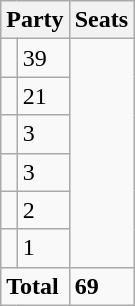<table class="wikitable">
<tr>
<th colspan=2>Party</th>
<th>Seats</th>
</tr>
<tr>
<td></td>
<td>39</td>
</tr>
<tr>
<td></td>
<td>21</td>
</tr>
<tr>
<td></td>
<td>3</td>
</tr>
<tr>
<td></td>
<td>3</td>
</tr>
<tr>
<td></td>
<td>2</td>
</tr>
<tr>
<td></td>
<td>1</td>
</tr>
<tr>
<td colspan="2"><strong>Total</strong></td>
<td><strong>69</strong></td>
</tr>
</table>
